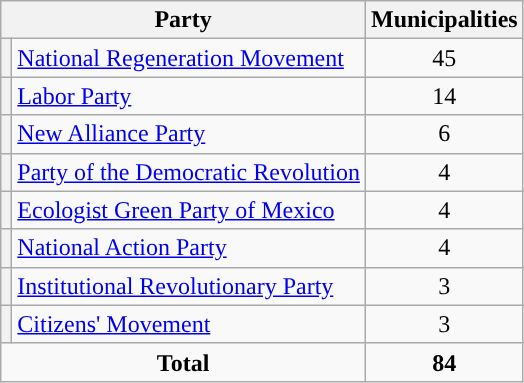<table class="wikitable" style="text-align:center;">
<tr>
<th colspan="2">Party</th>
<th>Municipalities</th>
</tr>
<tr>
<th style="background-color:"></th>
<td style="text-align:left;"><a href='#'>National Regeneration Movement</a></td>
<td>45</td>
</tr>
<tr>
<th style="background-color:"></th>
<td style="text-align:left;"><a href='#'>Labor Party</a></td>
<td>14</td>
</tr>
<tr>
<th style="background-color:"></th>
<td style="text-align:left;"><a href='#'>New Alliance Party</a></td>
<td>6</td>
</tr>
<tr>
<th style="background-color:"></th>
<td style="text-align:left;"><a href='#'>Party of the Democratic Revolution</a></td>
<td>4</td>
</tr>
<tr>
<th style="background-color:"></th>
<td style="text-align:left;"><a href='#'>Ecologist Green Party of Mexico</a></td>
<td>4</td>
</tr>
<tr>
<th style="background-color:"></th>
<td style="text-align:left;"><a href='#'>National Action Party</a></td>
<td>4</td>
</tr>
<tr>
<th style="background-color:"></th>
<td style="text-align:left;"><a href='#'>Institutional Revolutionary Party</a></td>
<td>3</td>
</tr>
<tr>
<th style="background-color:"></th>
<td style="text-align:left;"><a href='#'>Citizens' Movement</a></td>
<td>3</td>
</tr>
<tr>
<td colspan="2"><strong>Total</strong></td>
<td><strong>84</strong></td>
</tr>
</table>
